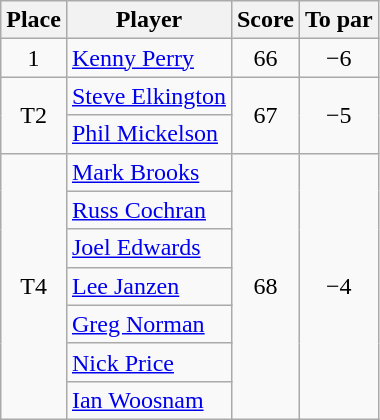<table class="wikitable">
<tr>
<th>Place</th>
<th>Player</th>
<th>Score</th>
<th>To par</th>
</tr>
<tr>
<td align=center>1</td>
<td> <a href='#'>Kenny Perry</a></td>
<td align=center>66</td>
<td align=center>−6</td>
</tr>
<tr>
<td rowspan="2" align=center>T2</td>
<td> <a href='#'>Steve Elkington</a></td>
<td rowspan="2" align=center>67</td>
<td rowspan="2" align=center>−5</td>
</tr>
<tr>
<td> <a href='#'>Phil Mickelson</a></td>
</tr>
<tr>
<td rowspan="7" align=center>T4</td>
<td> <a href='#'>Mark Brooks</a></td>
<td rowspan="7" align=center>68</td>
<td rowspan="7" align=center>−4</td>
</tr>
<tr>
<td> <a href='#'>Russ Cochran</a></td>
</tr>
<tr>
<td> <a href='#'>Joel Edwards</a></td>
</tr>
<tr>
<td> <a href='#'>Lee Janzen</a></td>
</tr>
<tr>
<td> <a href='#'>Greg Norman</a></td>
</tr>
<tr>
<td> <a href='#'>Nick Price</a></td>
</tr>
<tr>
<td> <a href='#'>Ian Woosnam</a></td>
</tr>
</table>
